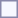<table style="border:1px solid #8888aa; background-color:#f7f8ff; padding:5px; font-size:100%; margin: 0px 12px 12px 0px;">
</table>
